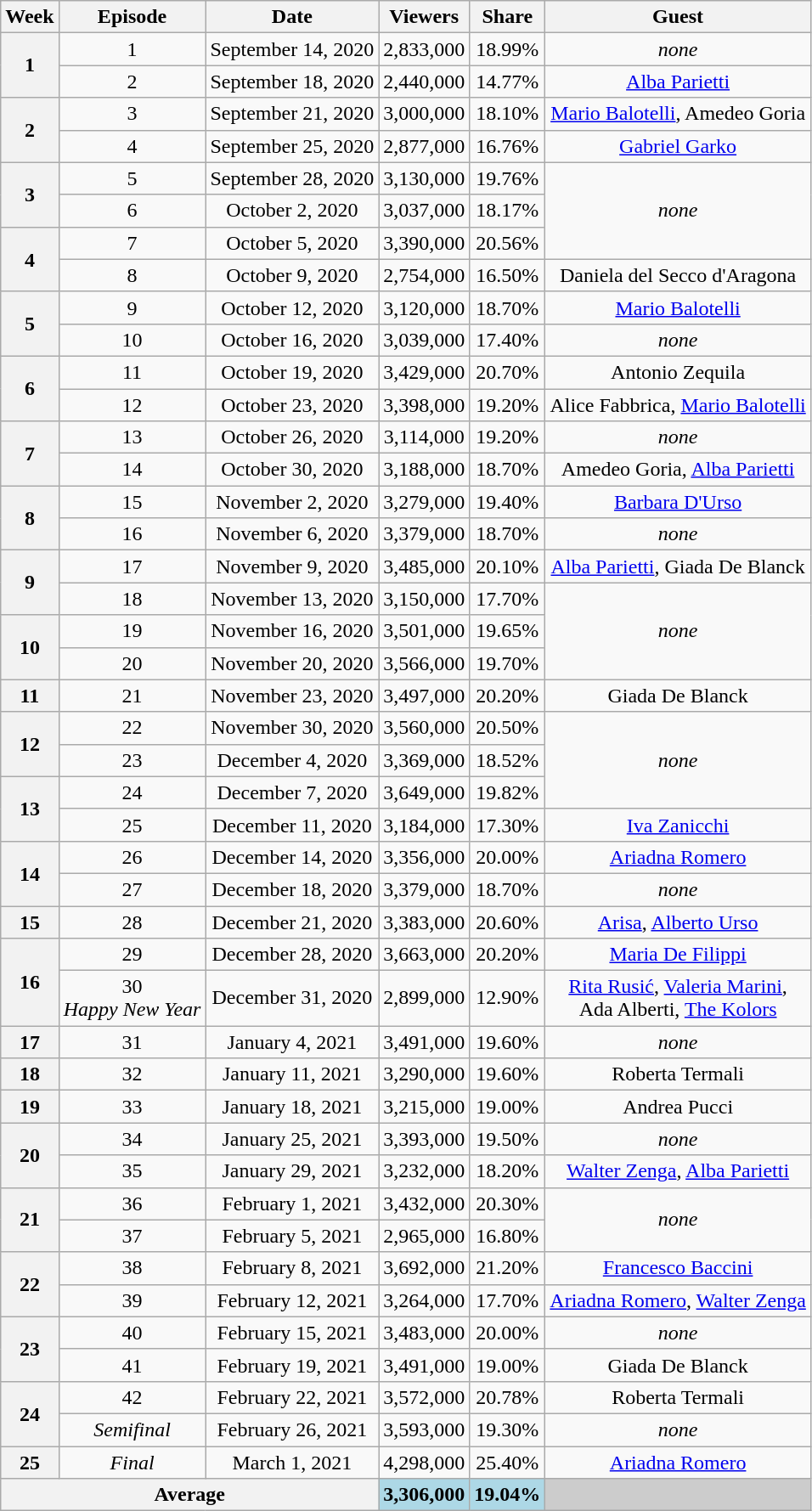<table class="wikitable" style="text-align:center;">
<tr>
<th>Week</th>
<th>Episode</th>
<th>Date</th>
<th>Viewers</th>
<th>Share</th>
<th>Guest</th>
</tr>
<tr>
<th rowspan="2">1</th>
<td>1</td>
<td>September 14, 2020</td>
<td>2,833,000</td>
<td>18.99%</td>
<td><em>none</em></td>
</tr>
<tr>
<td>2</td>
<td>September 18, 2020</td>
<td>2,440,000</td>
<td>14.77%</td>
<td><a href='#'>Alba Parietti</a></td>
</tr>
<tr>
<th rowspan="2">2</th>
<td>3</td>
<td>September 21, 2020</td>
<td>3,000,000</td>
<td>18.10%</td>
<td><a href='#'>Mario Balotelli</a>, Amedeo Goria</td>
</tr>
<tr>
<td>4</td>
<td>September 25, 2020</td>
<td>2,877,000</td>
<td>16.76%</td>
<td><a href='#'>Gabriel Garko</a></td>
</tr>
<tr>
<th rowspan="2">3</th>
<td>5</td>
<td>September 28, 2020</td>
<td>3,130,000</td>
<td>19.76%</td>
<td rowspan="3"><em>none</em></td>
</tr>
<tr>
<td>6</td>
<td>October 2, 2020</td>
<td>3,037,000</td>
<td>18.17%</td>
</tr>
<tr>
<th rowspan="2">4</th>
<td>7</td>
<td>October 5, 2020</td>
<td>3,390,000</td>
<td>20.56%</td>
</tr>
<tr>
<td>8</td>
<td>October 9, 2020</td>
<td>2,754,000</td>
<td>16.50%</td>
<td>Daniela del Secco d'Aragona</td>
</tr>
<tr>
<th rowspan="2">5</th>
<td>9</td>
<td>October 12, 2020</td>
<td>3,120,000</td>
<td>18.70%</td>
<td><a href='#'>Mario Balotelli</a></td>
</tr>
<tr>
<td>10</td>
<td>October 16, 2020</td>
<td>3,039,000</td>
<td>17.40%</td>
<td><em>none</em></td>
</tr>
<tr>
<th rowspan="2">6</th>
<td>11</td>
<td>October 19, 2020</td>
<td>3,429,000</td>
<td>20.70%</td>
<td>Antonio Zequila</td>
</tr>
<tr>
<td>12</td>
<td>October 23, 2020</td>
<td>3,398,000</td>
<td>19.20%</td>
<td>Alice Fabbrica, <a href='#'>Mario Balotelli</a></td>
</tr>
<tr>
<th rowspan="2">7</th>
<td>13</td>
<td>October 26, 2020</td>
<td>3,114,000</td>
<td>19.20%</td>
<td><em>none</em></td>
</tr>
<tr>
<td>14</td>
<td>October 30, 2020</td>
<td>3,188,000</td>
<td>18.70%</td>
<td>Amedeo Goria, <a href='#'>Alba Parietti</a></td>
</tr>
<tr>
<th rowspan="2">8</th>
<td>15</td>
<td>November 2, 2020</td>
<td>3,279,000</td>
<td>19.40%</td>
<td><a href='#'>Barbara D'Urso</a></td>
</tr>
<tr>
<td>16</td>
<td>November 6, 2020</td>
<td>3,379,000</td>
<td>18.70%</td>
<td><em>none</em></td>
</tr>
<tr>
<th rowspan="2">9</th>
<td>17</td>
<td>November 9, 2020</td>
<td>3,485,000</td>
<td>20.10%</td>
<td><a href='#'>Alba Parietti</a>, Giada De Blanck</td>
</tr>
<tr>
<td>18</td>
<td>November 13, 2020</td>
<td>3,150,000</td>
<td>17.70%</td>
<td rowspan="3"><em>none</em></td>
</tr>
<tr>
<th rowspan="2">10</th>
<td>19</td>
<td>November 16, 2020</td>
<td>3,501,000</td>
<td>19.65%</td>
</tr>
<tr>
<td>20</td>
<td>November 20, 2020</td>
<td>3,566,000</td>
<td>19.70%</td>
</tr>
<tr>
<th>11</th>
<td>21</td>
<td>November 23, 2020</td>
<td>3,497,000</td>
<td>20.20%</td>
<td>Giada De Blanck</td>
</tr>
<tr>
<th rowspan="2">12</th>
<td>22</td>
<td>November 30, 2020</td>
<td>3,560,000</td>
<td>20.50%</td>
<td rowspan="3"><em>none</em></td>
</tr>
<tr>
<td>23</td>
<td>December 4, 2020</td>
<td>3,369,000</td>
<td>18.52%</td>
</tr>
<tr>
<th rowspan="2">13</th>
<td>24</td>
<td>December 7, 2020</td>
<td>3,649,000</td>
<td>19.82%</td>
</tr>
<tr>
<td>25</td>
<td>December 11, 2020</td>
<td>3,184,000</td>
<td>17.30%</td>
<td><a href='#'>Iva Zanicchi</a></td>
</tr>
<tr>
<th rowspan="2">14</th>
<td>26</td>
<td>December 14, 2020</td>
<td>3,356,000</td>
<td>20.00%</td>
<td><a href='#'>Ariadna Romero</a></td>
</tr>
<tr>
<td>27</td>
<td>December 18, 2020</td>
<td>3,379,000</td>
<td>18.70%</td>
<td><em>none</em></td>
</tr>
<tr>
<th>15</th>
<td>28</td>
<td>December 21, 2020</td>
<td>3,383,000</td>
<td>20.60%</td>
<td><a href='#'>Arisa</a>, <a href='#'>Alberto Urso</a></td>
</tr>
<tr>
<th rowspan="2">16</th>
<td>29</td>
<td>December 28, 2020</td>
<td>3,663,000</td>
<td>20.20%</td>
<td><a href='#'>Maria De Filippi</a></td>
</tr>
<tr>
<td>30<br> <em>Happy New Year</em></td>
<td>December 31, 2020</td>
<td>2,899,000</td>
<td>12.90%</td>
<td><a href='#'>Rita Rusić</a>, <a href='#'>Valeria Marini</a>,<br> Ada Alberti, <a href='#'>The Kolors</a></td>
</tr>
<tr>
<th>17</th>
<td>31</td>
<td>January 4, 2021</td>
<td>3,491,000</td>
<td>19.60%</td>
<td><em>none</em></td>
</tr>
<tr>
<th>18</th>
<td>32</td>
<td>January 11, 2021</td>
<td>3,290,000</td>
<td>19.60%</td>
<td>Roberta Termali</td>
</tr>
<tr>
<th>19</th>
<td>33</td>
<td>January 18, 2021</td>
<td>3,215,000</td>
<td>19.00%</td>
<td>Andrea Pucci</td>
</tr>
<tr>
<th rowspan="2">20</th>
<td>34</td>
<td>January 25, 2021</td>
<td>3,393,000</td>
<td>19.50%</td>
<td><em>none</em></td>
</tr>
<tr>
<td>35</td>
<td>January 29, 2021</td>
<td>3,232,000</td>
<td>18.20%</td>
<td><a href='#'>Walter Zenga</a>, <a href='#'>Alba Parietti</a></td>
</tr>
<tr>
<th rowspan="2">21</th>
<td>36</td>
<td>February 1, 2021</td>
<td>3,432,000</td>
<td>20.30%</td>
<td rowspan="2"><em>none</em></td>
</tr>
<tr>
<td>37</td>
<td>February 5, 2021</td>
<td>2,965,000</td>
<td>16.80%</td>
</tr>
<tr>
<th rowspan="2">22</th>
<td>38</td>
<td>February 8, 2021</td>
<td>3,692,000</td>
<td>21.20%</td>
<td><a href='#'>Francesco Baccini</a></td>
</tr>
<tr>
<td>39</td>
<td>February 12, 2021</td>
<td>3,264,000</td>
<td>17.70%</td>
<td><a href='#'>Ariadna Romero</a>, <a href='#'>Walter Zenga</a></td>
</tr>
<tr>
<th rowspan="2">23</th>
<td>40</td>
<td>February 15, 2021</td>
<td>3,483,000</td>
<td>20.00%</td>
<td><em>none</em></td>
</tr>
<tr>
<td>41</td>
<td>February 19, 2021</td>
<td>3,491,000</td>
<td>19.00%</td>
<td>Giada De Blanck</td>
</tr>
<tr>
<th rowspan="2">24</th>
<td>42</td>
<td>February 22, 2021</td>
<td>3,572,000</td>
<td>20.78%</td>
<td>Roberta Termali</td>
</tr>
<tr>
<td><em>Semifinal</em></td>
<td>February 26, 2021</td>
<td>3,593,000</td>
<td>19.30%</td>
<td><em>none</em></td>
</tr>
<tr>
<th>25</th>
<td><em>Final</em></td>
<td>March 1, 2021</td>
<td>4,298,000</td>
<td>25.40%</td>
<td><a href='#'>Ariadna Romero</a></td>
</tr>
<tr>
<th colspan="3">Average</th>
<td bgcolor="lightblue"><strong>3,306,000</strong></td>
<td bgcolor="lightblue"><strong>19.04%</strong></td>
<td bgcolor="#ccc"></td>
</tr>
</table>
